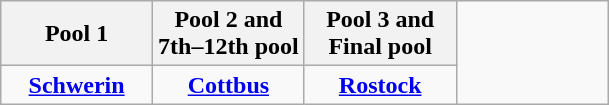<table class=wikitable style=text-align:center>
<tr>
<th width=25%>Pool 1</th>
<th width=25%>Pool 2 and<br>7th–12th pool</th>
<th width=25%>Pool 3 and<br>Final pool</th>
<td width=25% rowspan=2></td>
</tr>
<tr>
<td><strong><a href='#'>Schwerin</a></strong></td>
<td><strong><a href='#'>Cottbus</a></strong></td>
<td><strong><a href='#'>Rostock</a></strong></td>
</tr>
</table>
